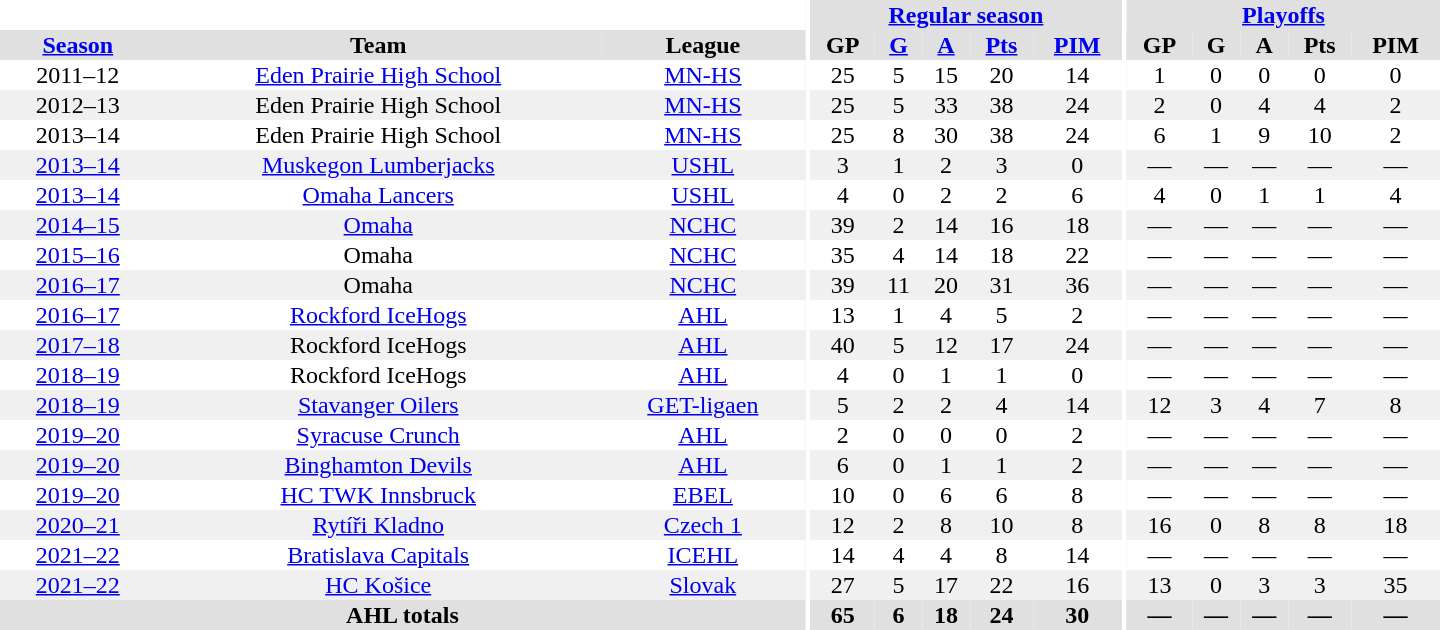<table border="0" cellpadding="1" cellspacing="0" style="text-align:center; width:60em">
<tr bgcolor="#e0e0e0">
<th colspan="3" bgcolor="#ffffff"></th>
<th rowspan="100" bgcolor="#ffffff"></th>
<th colspan="5"><a href='#'>Regular season</a></th>
<th rowspan="100" bgcolor="#ffffff"></th>
<th colspan="5"><a href='#'>Playoffs</a></th>
</tr>
<tr bgcolor="#e0e0e0">
<th><a href='#'>Season</a></th>
<th>Team</th>
<th>League</th>
<th>GP</th>
<th><a href='#'>G</a></th>
<th><a href='#'>A</a></th>
<th><a href='#'>Pts</a></th>
<th><a href='#'>PIM</a></th>
<th>GP</th>
<th>G</th>
<th>A</th>
<th>Pts</th>
<th>PIM</th>
</tr>
<tr>
<td>2011–12</td>
<td><a href='#'>Eden Prairie High School</a></td>
<td><a href='#'>MN-HS</a></td>
<td>25</td>
<td>5</td>
<td>15</td>
<td>20</td>
<td>14</td>
<td>1</td>
<td>0</td>
<td>0</td>
<td>0</td>
<td>0</td>
</tr>
<tr bgcolor="f0f0f0">
<td>2012–13</td>
<td>Eden Prairie High School</td>
<td><a href='#'>MN-HS</a></td>
<td>25</td>
<td>5</td>
<td>33</td>
<td>38</td>
<td>24</td>
<td>2</td>
<td>0</td>
<td>4</td>
<td>4</td>
<td>2</td>
</tr>
<tr>
<td>2013–14</td>
<td>Eden Prairie High School</td>
<td><a href='#'>MN-HS</a></td>
<td>25</td>
<td>8</td>
<td>30</td>
<td>38</td>
<td>24</td>
<td>6</td>
<td>1</td>
<td>9</td>
<td>10</td>
<td>2</td>
</tr>
<tr bgcolor="f0f0f0">
<td><a href='#'>2013–14</a></td>
<td><a href='#'>Muskegon Lumberjacks</a></td>
<td><a href='#'>USHL</a></td>
<td>3</td>
<td>1</td>
<td>2</td>
<td>3</td>
<td>0</td>
<td>—</td>
<td>—</td>
<td>—</td>
<td>—</td>
<td>—</td>
</tr>
<tr>
<td><a href='#'>2013–14</a></td>
<td><a href='#'>Omaha Lancers</a></td>
<td><a href='#'>USHL</a></td>
<td>4</td>
<td>0</td>
<td>2</td>
<td>2</td>
<td>6</td>
<td>4</td>
<td>0</td>
<td>1</td>
<td>1</td>
<td>4</td>
</tr>
<tr bgcolor="f0f0f0">
<td><a href='#'>2014–15</a></td>
<td><a href='#'>Omaha</a></td>
<td><a href='#'>NCHC</a></td>
<td>39</td>
<td>2</td>
<td>14</td>
<td>16</td>
<td>18</td>
<td>—</td>
<td>—</td>
<td>—</td>
<td>—</td>
<td>—</td>
</tr>
<tr>
<td><a href='#'>2015–16</a></td>
<td>Omaha</td>
<td><a href='#'>NCHC</a></td>
<td>35</td>
<td>4</td>
<td>14</td>
<td>18</td>
<td>22</td>
<td>—</td>
<td>—</td>
<td>—</td>
<td>—</td>
<td>—</td>
</tr>
<tr bgcolor="f0f0f0">
<td><a href='#'>2016–17</a></td>
<td>Omaha</td>
<td><a href='#'>NCHC</a></td>
<td>39</td>
<td>11</td>
<td>20</td>
<td>31</td>
<td>36</td>
<td>—</td>
<td>—</td>
<td>—</td>
<td>—</td>
<td>—</td>
</tr>
<tr>
<td><a href='#'>2016–17</a></td>
<td><a href='#'>Rockford IceHogs</a></td>
<td><a href='#'>AHL</a></td>
<td>13</td>
<td>1</td>
<td>4</td>
<td>5</td>
<td>2</td>
<td>—</td>
<td>—</td>
<td>—</td>
<td>—</td>
<td>—</td>
</tr>
<tr bgcolor="f0f0f0">
<td><a href='#'>2017–18</a></td>
<td>Rockford IceHogs</td>
<td><a href='#'>AHL</a></td>
<td>40</td>
<td>5</td>
<td>12</td>
<td>17</td>
<td>24</td>
<td>—</td>
<td>—</td>
<td>—</td>
<td>—</td>
<td>—</td>
</tr>
<tr>
<td><a href='#'>2018–19</a></td>
<td>Rockford IceHogs</td>
<td><a href='#'>AHL</a></td>
<td>4</td>
<td>0</td>
<td>1</td>
<td>1</td>
<td>0</td>
<td>—</td>
<td>—</td>
<td>—</td>
<td>—</td>
<td>—</td>
</tr>
<tr bgcolor="f0f0f0">
<td><a href='#'>2018–19</a></td>
<td><a href='#'>Stavanger Oilers</a></td>
<td><a href='#'>GET-ligaen</a></td>
<td>5</td>
<td>2</td>
<td>2</td>
<td>4</td>
<td>14</td>
<td>12</td>
<td>3</td>
<td>4</td>
<td>7</td>
<td>8</td>
</tr>
<tr>
<td><a href='#'>2019–20</a></td>
<td><a href='#'>Syracuse Crunch</a></td>
<td><a href='#'>AHL</a></td>
<td>2</td>
<td>0</td>
<td>0</td>
<td>0</td>
<td>2</td>
<td>—</td>
<td>—</td>
<td>—</td>
<td>—</td>
<td>—</td>
</tr>
<tr bgcolor="f0f0f0">
<td><a href='#'>2019–20</a></td>
<td><a href='#'>Binghamton Devils</a></td>
<td><a href='#'>AHL</a></td>
<td>6</td>
<td>0</td>
<td>1</td>
<td>1</td>
<td>2</td>
<td>—</td>
<td>—</td>
<td>—</td>
<td>—</td>
<td>—</td>
</tr>
<tr>
<td><a href='#'>2019–20</a></td>
<td><a href='#'>HC TWK Innsbruck</a></td>
<td><a href='#'>EBEL</a></td>
<td>10</td>
<td>0</td>
<td>6</td>
<td>6</td>
<td>8</td>
<td>—</td>
<td>—</td>
<td>—</td>
<td>—</td>
<td>—</td>
</tr>
<tr bgcolor="f0f0f0">
<td><a href='#'>2020–21</a></td>
<td><a href='#'>Rytíři Kladno</a></td>
<td><a href='#'>Czech 1</a></td>
<td>12</td>
<td>2</td>
<td>8</td>
<td>10</td>
<td>8</td>
<td>16</td>
<td>0</td>
<td>8</td>
<td>8</td>
<td>18</td>
</tr>
<tr>
<td><a href='#'>2021–22</a></td>
<td><a href='#'>Bratislava Capitals</a></td>
<td><a href='#'>ICEHL</a></td>
<td>14</td>
<td>4</td>
<td>4</td>
<td>8</td>
<td>14</td>
<td>—</td>
<td>—</td>
<td>—</td>
<td>—</td>
<td>—</td>
</tr>
<tr bgcolor="f0f0f0">
<td><a href='#'>2021–22</a></td>
<td><a href='#'>HC Košice</a></td>
<td><a href='#'>Slovak</a></td>
<td>27</td>
<td>5</td>
<td>17</td>
<td>22</td>
<td>16</td>
<td>13</td>
<td>0</td>
<td>3</td>
<td>3</td>
<td>35</td>
</tr>
<tr bgcolor="#e0e0e0">
<th colspan="3">AHL totals</th>
<th>65</th>
<th>6</th>
<th>18</th>
<th>24</th>
<th>30</th>
<th>—</th>
<th>—</th>
<th>—</th>
<th>—</th>
<th>—</th>
</tr>
</table>
